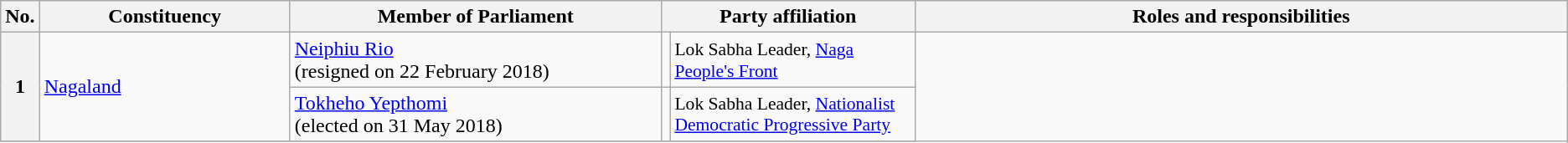<table class="wikitable">
<tr style="text-align:center;">
<th>No.</th>
<th style="width:12em">Constituency</th>
<th style="width:18em">Member of Parliament</th>
<th colspan="2" style="width:18em">Party affiliation</th>
<th style="width:32em">Roles and responsibilities</th>
</tr>
<tr>
<th rowspan="2">1</th>
<td rowspan="2"><a href='#'>Nagaland</a></td>
<td><a href='#'>Neiphiu Rio</a><br>(resigned on 22 February 2018)</td>
<td></td>
<td style="font-size:90%">Lok Sabha Leader, <a href='#'>Naga People's Front</a></td>
</tr>
<tr>
<td><a href='#'>Tokheho Yepthomi</a><br>(elected on 31 May 2018)</td>
<td></td>
<td style="font-size:90%">Lok Sabha Leader, <a href='#'>Nationalist Democratic Progressive Party</a></td>
</tr>
<tr>
</tr>
</table>
